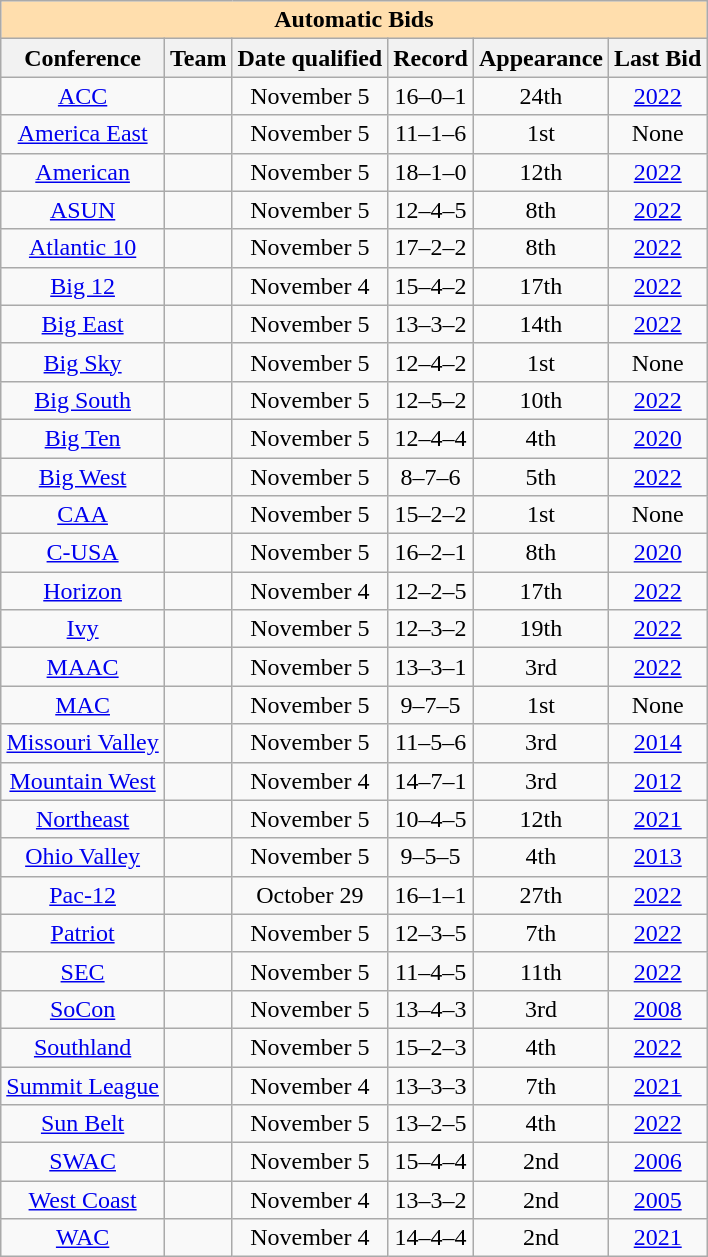<table class="wikitable sortable" style="text-align: center;">
<tr>
<th colspan="6" style="background:#ffdead;">Automatic Bids</th>
</tr>
<tr>
<th scope="col">Conference</th>
<th scope="col">Team</th>
<th scope="col">Date qualified</th>
<th scope="col" data-sort-type="number">Record</th>
<th scope="col">Appearance</th>
<th scope="col">Last Bid</th>
</tr>
<tr>
<td><a href='#'>ACC</a></td>
<td style=><a href='#'></a></td>
<td>November 5</td>
<td>16–0–1</td>
<td>24th</td>
<td><a href='#'>2022</a></td>
</tr>
<tr>
<td><a href='#'>America East</a></td>
<td style=><a href='#'></a></td>
<td>November 5</td>
<td>11–1–6</td>
<td>1st</td>
<td>None</td>
</tr>
<tr>
<td><a href='#'>American</a></td>
<td style=><a href='#'></a></td>
<td>November 5</td>
<td>18–1–0</td>
<td>12th</td>
<td><a href='#'>2022</a></td>
</tr>
<tr>
<td><a href='#'>ASUN</a></td>
<td style=><a href='#'></a></td>
<td>November 5</td>
<td>12–4–5</td>
<td>8th</td>
<td><a href='#'>2022</a></td>
</tr>
<tr>
<td><a href='#'>Atlantic 10</a></td>
<td style=><a href='#'></a></td>
<td>November 5</td>
<td>17–2–2</td>
<td>8th</td>
<td><a href='#'>2022</a></td>
</tr>
<tr>
<td><a href='#'>Big 12</a></td>
<td style=><a href='#'></a></td>
<td>November 4</td>
<td>15–4–2</td>
<td>17th</td>
<td><a href='#'>2022</a></td>
</tr>
<tr>
<td><a href='#'>Big East</a></td>
<td style=><a href='#'></a></td>
<td>November 5</td>
<td>13–3–2</td>
<td>14th</td>
<td><a href='#'>2022</a></td>
</tr>
<tr>
<td><a href='#'>Big Sky</a></td>
<td style=><a href='#'></a></td>
<td>November 5</td>
<td>12–4–2</td>
<td>1st</td>
<td>None</td>
</tr>
<tr>
<td><a href='#'>Big South</a></td>
<td style=><a href='#'></a></td>
<td>November 5</td>
<td>12–5–2</td>
<td>10th</td>
<td><a href='#'>2022</a></td>
</tr>
<tr>
<td><a href='#'>Big Ten</a></td>
<td style=><a href='#'></a></td>
<td>November 5</td>
<td>12–4–4</td>
<td>4th</td>
<td><a href='#'>2020</a></td>
</tr>
<tr>
<td><a href='#'>Big West</a></td>
<td style=><a href='#'></a></td>
<td>November 5</td>
<td>8–7–6</td>
<td>5th</td>
<td><a href='#'>2022</a></td>
</tr>
<tr>
<td><a href='#'>CAA</a></td>
<td style=><a href='#'></a></td>
<td>November 5</td>
<td>15–2–2</td>
<td>1st</td>
<td>None</td>
</tr>
<tr>
<td><a href='#'>C-USA</a></td>
<td style=><a href='#'></a></td>
<td>November 5</td>
<td>16–2–1</td>
<td>8th</td>
<td><a href='#'>2020</a></td>
</tr>
<tr>
<td><a href='#'>Horizon</a></td>
<td style=><a href='#'></a></td>
<td>November 4</td>
<td>12–2–5</td>
<td>17th</td>
<td><a href='#'>2022</a></td>
</tr>
<tr>
<td><a href='#'>Ivy</a></td>
<td style=><a href='#'></a></td>
<td>November 5</td>
<td>12–3–2</td>
<td>19th</td>
<td><a href='#'>2022</a></td>
</tr>
<tr>
<td><a href='#'>MAAC</a></td>
<td style=><a href='#'></a></td>
<td>November 5</td>
<td>13–3–1</td>
<td>3rd</td>
<td><a href='#'>2022</a></td>
</tr>
<tr>
<td><a href='#'>MAC</a></td>
<td style=><a href='#'></a></td>
<td>November 5</td>
<td>9–7–5</td>
<td>1st</td>
<td>None</td>
</tr>
<tr>
<td><a href='#'>Missouri Valley</a></td>
<td style=><a href='#'></a></td>
<td>November 5</td>
<td>11–5–6</td>
<td>3rd</td>
<td><a href='#'>2014</a></td>
</tr>
<tr>
<td><a href='#'>Mountain West</a></td>
<td style=><a href='#'></a></td>
<td>November 4</td>
<td>14–7–1</td>
<td>3rd</td>
<td><a href='#'>2012</a></td>
</tr>
<tr>
<td><a href='#'>Northeast</a></td>
<td style=><a href='#'></a></td>
<td>November 5</td>
<td>10–4–5</td>
<td>12th</td>
<td><a href='#'>2021</a></td>
</tr>
<tr>
<td><a href='#'>Ohio Valley</a></td>
<td style=><a href='#'></a></td>
<td>November 5</td>
<td>9–5–5</td>
<td>4th</td>
<td><a href='#'>2013</a></td>
</tr>
<tr>
<td><a href='#'>Pac-12</a></td>
<td style=><a href='#'></a></td>
<td>October 29</td>
<td>16–1–1</td>
<td>27th</td>
<td><a href='#'>2022</a></td>
</tr>
<tr>
<td><a href='#'>Patriot</a></td>
<td style=><a href='#'></a></td>
<td>November 5</td>
<td>12–3–5</td>
<td>7th</td>
<td><a href='#'>2022</a></td>
</tr>
<tr>
<td><a href='#'>SEC</a></td>
<td style=><a href='#'></a></td>
<td>November 5</td>
<td>11–4–5</td>
<td>11th</td>
<td><a href='#'>2022</a></td>
</tr>
<tr>
<td><a href='#'>SoCon</a></td>
<td style=><a href='#'></a></td>
<td>November 5</td>
<td>13–4–3</td>
<td>3rd</td>
<td><a href='#'>2008</a></td>
</tr>
<tr>
<td><a href='#'>Southland</a></td>
<td style=><a href='#'></a></td>
<td>November 5</td>
<td>15–2–3</td>
<td>4th</td>
<td><a href='#'>2022</a></td>
</tr>
<tr>
<td><a href='#'>Summit League</a></td>
<td style=><a href='#'></a></td>
<td>November 4</td>
<td>13–3–3</td>
<td>7th</td>
<td><a href='#'>2021</a></td>
</tr>
<tr>
<td><a href='#'>Sun Belt</a></td>
<td style=><a href='#'></a></td>
<td>November 5</td>
<td>13–2–5</td>
<td>4th</td>
<td><a href='#'>2022</a></td>
</tr>
<tr>
<td><a href='#'>SWAC</a></td>
<td style=><a href='#'></a></td>
<td>November 5</td>
<td>15–4–4</td>
<td>2nd</td>
<td><a href='#'>2006</a></td>
</tr>
<tr>
<td><a href='#'>West Coast</a></td>
<td style=><a href='#'></a></td>
<td>November 4</td>
<td>13–3–2</td>
<td>2nd</td>
<td><a href='#'>2005</a></td>
</tr>
<tr>
<td><a href='#'>WAC</a></td>
<td style=><a href='#'></a></td>
<td>November 4</td>
<td>14–4–4</td>
<td>2nd</td>
<td><a href='#'>2021</a></td>
</tr>
</table>
